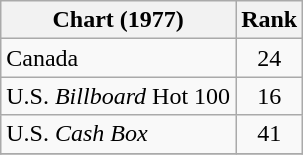<table class="wikitable sortable">
<tr>
<th>Chart (1977)</th>
<th style="text-align:center;">Rank</th>
</tr>
<tr>
<td>Canada </td>
<td style="text-align:center;">24</td>
</tr>
<tr>
<td>U.S. <em>Billboard</em> Hot 100</td>
<td style="text-align:center;">16</td>
</tr>
<tr>
<td>U.S. <em>Cash Box</em> </td>
<td style="text-align:center;">41</td>
</tr>
<tr>
</tr>
</table>
